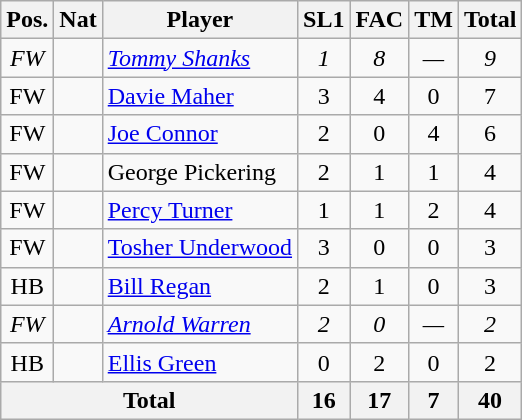<table class="wikitable"  style="text-align:center; border:1px #aaa solid;">
<tr>
<th>Pos.</th>
<th>Nat</th>
<th>Player</th>
<th>SL1</th>
<th>FAC</th>
<th>TM</th>
<th>Total</th>
</tr>
<tr>
<td><em>FW</em></td>
<td><em></em></td>
<td style="text-align:left;"><em><a href='#'>Tommy Shanks</a></em></td>
<td><em>1</em></td>
<td><em>8</em></td>
<td><em>—</em></td>
<td><em>9</em></td>
</tr>
<tr>
<td>FW</td>
<td></td>
<td style="text-align:left;"><a href='#'>Davie Maher</a></td>
<td>3</td>
<td>4</td>
<td>0</td>
<td>7</td>
</tr>
<tr>
<td>FW</td>
<td></td>
<td style="text-align:left;"><a href='#'>Joe Connor</a></td>
<td>2</td>
<td>0</td>
<td>4</td>
<td>6</td>
</tr>
<tr>
<td>FW</td>
<td></td>
<td style="text-align:left;">George Pickering</td>
<td>2</td>
<td>1</td>
<td>1</td>
<td>4</td>
</tr>
<tr>
<td>FW</td>
<td></td>
<td style="text-align:left;"><a href='#'>Percy Turner</a></td>
<td>1</td>
<td>1</td>
<td>2</td>
<td>4</td>
</tr>
<tr>
<td>FW</td>
<td></td>
<td style="text-align:left;"><a href='#'>Tosher Underwood</a></td>
<td>3</td>
<td>0</td>
<td>0</td>
<td>3</td>
</tr>
<tr>
<td>HB</td>
<td></td>
<td style="text-align:left;"><a href='#'>Bill Regan</a></td>
<td>2</td>
<td>1</td>
<td>0</td>
<td>3</td>
</tr>
<tr>
<td><em>FW</em></td>
<td><em></em></td>
<td style="text-align:left;"><em><a href='#'>Arnold Warren</a></em></td>
<td><em>2</em></td>
<td><em>0</em></td>
<td><em>—</em></td>
<td><em>2</em></td>
</tr>
<tr>
<td>HB</td>
<td></td>
<td style="text-align:left;"><a href='#'>Ellis Green</a></td>
<td>0</td>
<td>2</td>
<td>0</td>
<td>2</td>
</tr>
<tr>
<th colspan="3">Total</th>
<th>16</th>
<th>17</th>
<th>7</th>
<th>40</th>
</tr>
</table>
